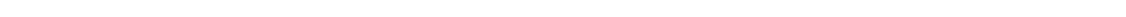<table style="width:1000px; text-align:center;">
<tr style="color:white;">
<td style="background:">36.0%</td>
<td style="background:">21.1%</td>
<td style="background:">1.7</td>
<td style="background:"><strong>41.3%</strong></td>
</tr>
<tr>
<td></td>
<td></td>
<td></td>
<td></td>
</tr>
</table>
